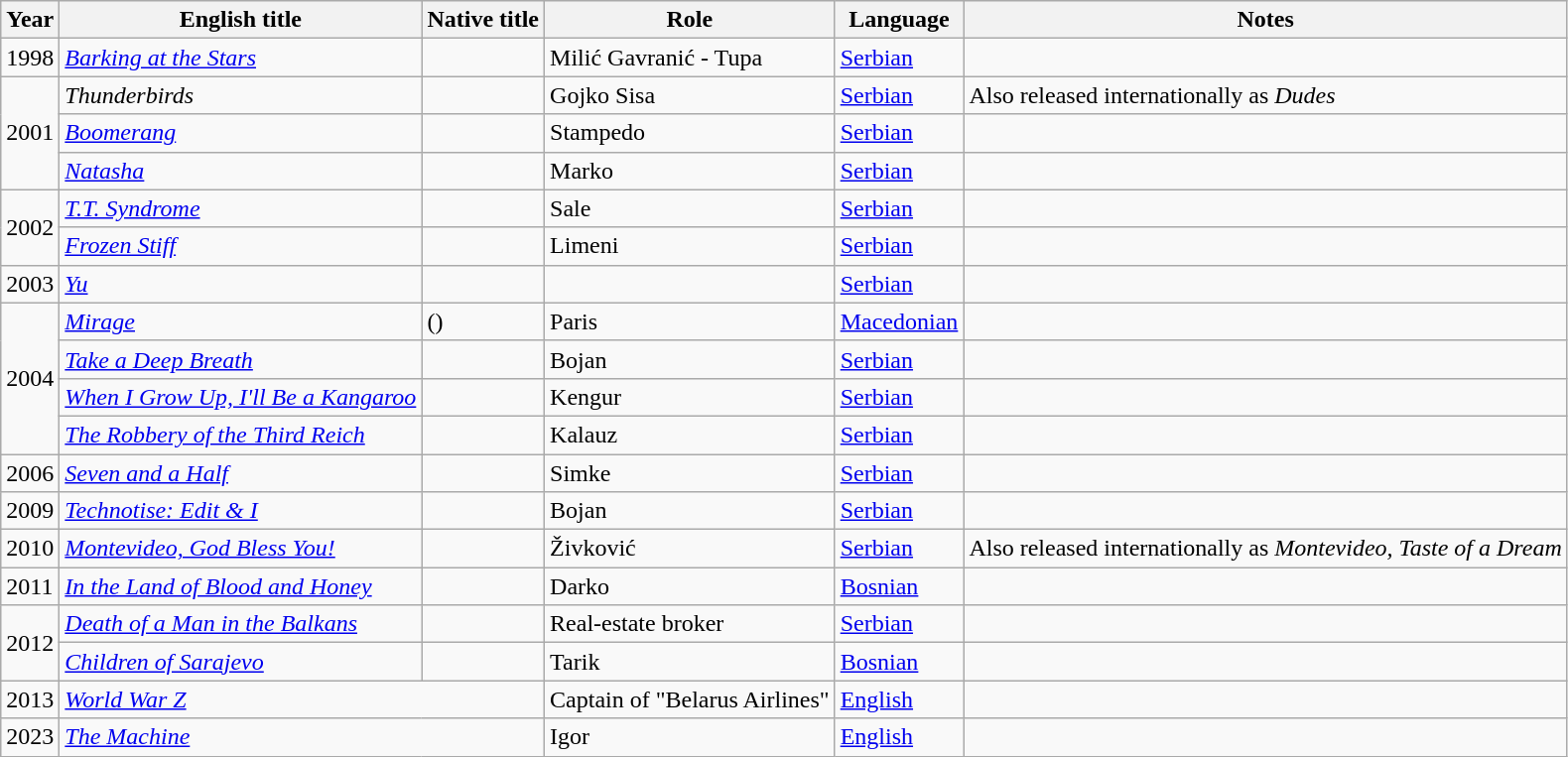<table class="wikitable sortable">
<tr>
<th scope="col">Year</th>
<th scope="col">English title</th>
<th scope="col">Native title</th>
<th scope="col">Role</th>
<th scope="col">Language</th>
<th scope="col" class="unsortable">Notes</th>
</tr>
<tr>
<td>1998</td>
<td><em><a href='#'>Barking at the Stars</a></em></td>
<td><br></td>
<td>Milić Gavranić - Tupa</td>
<td><a href='#'>Serbian</a></td>
<td></td>
</tr>
<tr>
<td rowspan="3">2001</td>
<td><em>Thunderbirds</em></td>
<td><br></td>
<td>Gojko Sisa</td>
<td><a href='#'>Serbian</a></td>
<td>Also released internationally as <em>Dudes</em></td>
</tr>
<tr>
<td><em><a href='#'>Boomerang</a></em></td>
<td><br></td>
<td>Stampedo</td>
<td><a href='#'>Serbian</a></td>
<td></td>
</tr>
<tr>
<td><em><a href='#'>Natasha</a></em></td>
<td><br></td>
<td>Marko</td>
<td><a href='#'>Serbian</a></td>
<td></td>
</tr>
<tr>
<td rowspan="2">2002</td>
<td><em><a href='#'>T.T. Syndrome</a></em></td>
<td><br></td>
<td>Sale</td>
<td><a href='#'>Serbian</a></td>
<td></td>
</tr>
<tr>
<td><em><a href='#'>Frozen Stiff</a></em></td>
<td><br></td>
<td>Limeni</td>
<td><a href='#'>Serbian</a></td>
<td></td>
</tr>
<tr>
<td>2003</td>
<td><em><a href='#'>Yu</a></em></td>
<td></td>
<td></td>
<td><a href='#'>Serbian</a></td>
<td></td>
</tr>
<tr>
<td rowspan="4">2004</td>
<td><em><a href='#'>Mirage</a></em></td>
<td> ()</td>
<td>Paris</td>
<td><a href='#'>Macedonian</a></td>
<td></td>
</tr>
<tr>
<td><em><a href='#'>Take a Deep Breath</a></em></td>
<td><br></td>
<td>Bojan</td>
<td><a href='#'>Serbian</a></td>
<td></td>
</tr>
<tr>
<td><em><a href='#'>When I Grow Up, I'll Be a Kangaroo</a></em></td>
<td><br></td>
<td>Kengur</td>
<td><a href='#'>Serbian</a></td>
<td></td>
</tr>
<tr>
<td><em><a href='#'>The Robbery of the Third Reich</a></em></td>
<td><br></td>
<td>Kalauz</td>
<td><a href='#'>Serbian</a></td>
<td></td>
</tr>
<tr>
<td>2006</td>
<td><em><a href='#'>Seven and a Half</a></em></td>
<td><br></td>
<td>Simke</td>
<td><a href='#'>Serbian</a></td>
<td></td>
</tr>
<tr>
<td>2009</td>
<td><em><a href='#'>Technotise: Edit & I</a></em></td>
<td><br></td>
<td>Bojan</td>
<td><a href='#'>Serbian</a></td>
<td></td>
</tr>
<tr>
<td>2010</td>
<td><em><a href='#'>Montevideo, God Bless You!</a></em></td>
<td><br></td>
<td>Živković</td>
<td><a href='#'>Serbian</a></td>
<td>Also released internationally as <em>Montevideo, Taste of a Dream</em></td>
</tr>
<tr>
<td>2011</td>
<td><em><a href='#'>In the Land of Blood and Honey</a></em></td>
<td></td>
<td>Darko</td>
<td><a href='#'>Bosnian</a></td>
<td></td>
</tr>
<tr>
<td rowspan="2">2012</td>
<td><em><a href='#'>Death of a Man in the Balkans</a></em></td>
<td><br></td>
<td>Real-estate broker</td>
<td><a href='#'>Serbian</a></td>
<td></td>
</tr>
<tr>
<td><em><a href='#'>Children of Sarajevo</a></em></td>
<td></td>
<td>Tarik</td>
<td><a href='#'>Bosnian</a></td>
<td></td>
</tr>
<tr>
<td>2013</td>
<td colspan="2"><em><a href='#'>World War Z</a></em></td>
<td>Captain of "Belarus Airlines"</td>
<td><a href='#'>English</a></td>
<td></td>
</tr>
<tr>
<td>2023</td>
<td colspan="2"><em><a href='#'>The Machine</a></em></td>
<td>Igor</td>
<td><a href='#'>English</a></td>
<td></td>
</tr>
</table>
